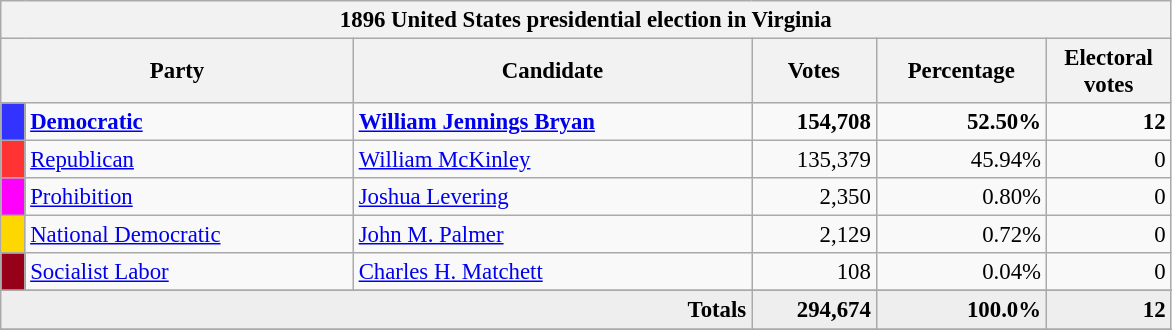<table class="wikitable" style="font-size: 95%;">
<tr>
<th colspan="6">1896 United States presidential election in Virginia</th>
</tr>
<tr>
<th colspan="2" style="width: 15em">Party</th>
<th style="width: 17em">Candidate</th>
<th style="width: 5em">Votes</th>
<th style="width: 7em">Percentage</th>
<th style="width: 5em">Electoral votes</th>
</tr>
<tr>
<th style="background-color:#3333FF; width: 3px"></th>
<td style="width: 130px"><strong><a href='#'>Democratic</a></strong></td>
<td><strong><a href='#'>William Jennings Bryan</a></strong></td>
<td align="right"><strong>154,708</strong></td>
<td align="right"><strong>52.50%</strong></td>
<td align="right"><strong>12</strong></td>
</tr>
<tr>
<th style="background-color:#FF3333; width: 3px"></th>
<td style="width: 130px"><a href='#'>Republican</a></td>
<td><a href='#'>William McKinley</a></td>
<td align="right">135,379</td>
<td align="right">45.94%</td>
<td align="right">0</td>
</tr>
<tr>
<th style="background-color:#FF00FF; width: 3px"></th>
<td style="width: 130px"><a href='#'>Prohibition</a></td>
<td><a href='#'>Joshua Levering</a></td>
<td align="right">2,350</td>
<td align="right">0.80%</td>
<td align="right">0</td>
</tr>
<tr>
<th style="background-color:#FFD700; width: 3px"></th>
<td style="width: 130px"><a href='#'>National Democratic</a></td>
<td><a href='#'>John M. Palmer</a></td>
<td align="right">2,129</td>
<td align="right">0.72%</td>
<td align="right">0</td>
</tr>
<tr>
<th style="background-color:#960018; width: 3px"></th>
<td style="width: 130px"><a href='#'>Socialist Labor</a></td>
<td><a href='#'>Charles H. Matchett</a></td>
<td align="right">108</td>
<td align="right">0.04%</td>
<td align="right">0</td>
</tr>
<tr>
</tr>
<tr bgcolor="#EEEEEE">
<td colspan="3" align="right"><strong>Totals</strong></td>
<td align="right"><strong>294,674</strong></td>
<td align="right"><strong>100.0%</strong></td>
<td align="right"><strong>12</strong></td>
</tr>
<tr>
</tr>
</table>
